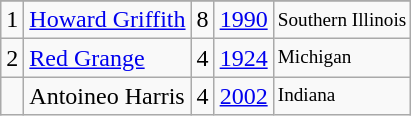<table class="wikitable">
<tr>
</tr>
<tr>
<td>1</td>
<td><a href='#'>Howard Griffith</a></td>
<td>8</td>
<td><a href='#'>1990</a></td>
<td style="font-size:80%;">Southern Illinois</td>
</tr>
<tr>
<td>2</td>
<td><a href='#'>Red Grange</a></td>
<td>4</td>
<td><a href='#'>1924</a></td>
<td style="font-size:80%;">Michigan</td>
</tr>
<tr>
<td></td>
<td>Antoineo Harris</td>
<td>4</td>
<td><a href='#'>2002</a></td>
<td style="font-size:80%;">Indiana</td>
</tr>
</table>
